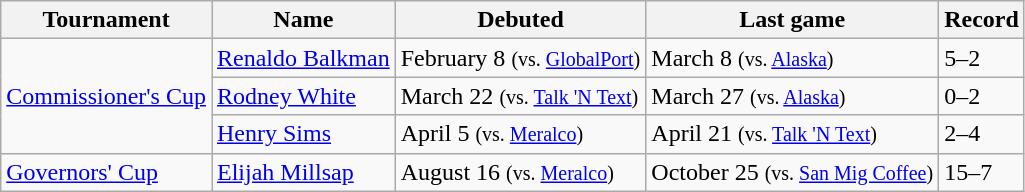<table class="wikitable">
<tr>
<th>Tournament</th>
<th>Name</th>
<th>Debuted</th>
<th>Last game</th>
<th>Record</th>
</tr>
<tr>
<td rowspan=3><a href='#'>Commissioner's Cup</a></td>
<td><a href='#'>Renaldo Balkman</a></td>
<td>February 8 <small>(vs. <a href='#'>GlobalPort</a>)</small></td>
<td>March 8 <small>(vs. <a href='#'>Alaska</a>)</small></td>
<td>5–2</td>
</tr>
<tr>
<td><a href='#'>Rodney White</a></td>
<td>March 22 <small>(vs. <a href='#'>Talk 'N Text</a>)</small></td>
<td>March 27 <small>(vs. <a href='#'>Alaska</a>)</small></td>
<td>0–2</td>
</tr>
<tr>
<td><a href='#'>Henry Sims</a></td>
<td>April 5 <small>(vs. <a href='#'>Meralco</a>)</small></td>
<td>April 21 <small>(vs. <a href='#'>Talk 'N Text</a>)</small></td>
<td>2–4</td>
</tr>
<tr>
<td><a href='#'>Governors' Cup</a></td>
<td><a href='#'>Elijah Millsap</a></td>
<td>August 16 <small>(vs. <a href='#'>Meralco</a>)</small></td>
<td>October 25 <small>(vs. <a href='#'>San Mig Coffee</a>)</small></td>
<td>15–7</td>
</tr>
</table>
